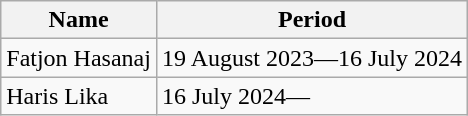<table class="wikitable alternance">
<tr>
<th>Name</th>
<th>Period</th>
</tr>
<tr>
<td> Fatjon Hasanaj</td>
<td>19 August 2023—16 July 2024</td>
</tr>
<tr>
<td> Haris Lika</td>
<td>16 July 2024—</td>
</tr>
</table>
